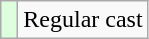<table class="wikitable">
<tr>
<td style="background:#dfd;"> </td>
<td>Regular cast</td>
</tr>
</table>
